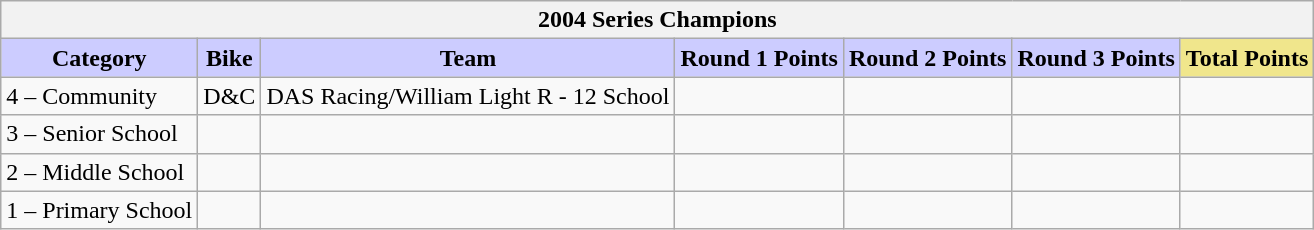<table class="wikitable collapsible collapsed">
<tr>
<th colspan="7" width="500">2004 Series Champions</th>
</tr>
<tr>
<th style="background:#ccf">Category</th>
<th style="background:#ccf">Bike</th>
<th style="background:#ccf">Team</th>
<th style="background:#ccf">Round 1 Points</th>
<th style="background:#ccf">Round 2 Points</th>
<th style="background:#ccf">Round 3 Points</th>
<th style="background:#f0e68c">Total Points</th>
</tr>
<tr>
<td>4 – Community</td>
<td>D&C</td>
<td> DAS Racing/William Light R - 12 School</td>
<td></td>
<td></td>
<td></td>
<td></td>
</tr>
<tr>
<td>3 – Senior School</td>
<td></td>
<td></td>
<td></td>
<td></td>
<td></td>
<td></td>
</tr>
<tr>
<td>2 – Middle School</td>
<td></td>
<td></td>
<td></td>
<td></td>
<td></td>
<td></td>
</tr>
<tr>
<td>1 – Primary School</td>
<td></td>
<td></td>
<td></td>
<td></td>
<td></td>
<td></td>
</tr>
</table>
